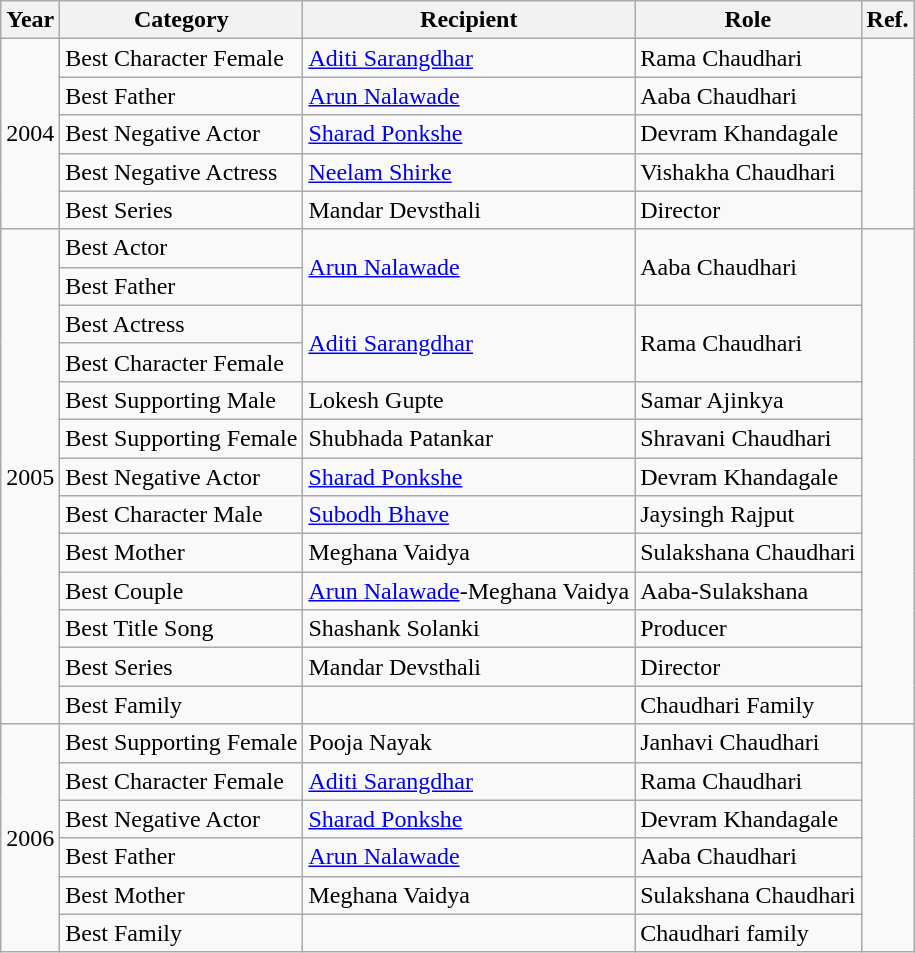<table class="wikitable">
<tr>
<th>Year</th>
<th>Category</th>
<th>Recipient</th>
<th>Role</th>
<th>Ref.</th>
</tr>
<tr>
<td rowspan="5">2004</td>
<td>Best Character Female</td>
<td><a href='#'>Aditi Sarangdhar</a></td>
<td>Rama Chaudhari</td>
<td rowspan="5"></td>
</tr>
<tr>
<td>Best Father</td>
<td><a href='#'>Arun Nalawade</a></td>
<td>Aaba Chaudhari</td>
</tr>
<tr>
<td>Best Negative Actor</td>
<td><a href='#'>Sharad Ponkshe</a></td>
<td>Devram Khandagale</td>
</tr>
<tr>
<td>Best Negative Actress</td>
<td><a href='#'>Neelam Shirke</a></td>
<td>Vishakha Chaudhari</td>
</tr>
<tr>
<td>Best Series</td>
<td>Mandar Devsthali</td>
<td>Director</td>
</tr>
<tr>
<td rowspan="13">2005</td>
<td>Best Actor</td>
<td rowspan="2"><a href='#'>Arun Nalawade</a></td>
<td rowspan="2">Aaba Chaudhari</td>
<td rowspan="13"></td>
</tr>
<tr>
<td>Best Father</td>
</tr>
<tr>
<td>Best Actress</td>
<td rowspan="2"><a href='#'>Aditi Sarangdhar</a></td>
<td rowspan="2">Rama Chaudhari</td>
</tr>
<tr>
<td>Best Character Female</td>
</tr>
<tr>
<td>Best Supporting Male</td>
<td>Lokesh Gupte</td>
<td>Samar Ajinkya</td>
</tr>
<tr>
<td>Best Supporting Female</td>
<td>Shubhada Patankar</td>
<td>Shravani Chaudhari</td>
</tr>
<tr>
<td>Best Negative Actor</td>
<td><a href='#'>Sharad Ponkshe</a></td>
<td>Devram Khandagale</td>
</tr>
<tr>
<td>Best Character Male</td>
<td><a href='#'>Subodh Bhave</a></td>
<td>Jaysingh Rajput</td>
</tr>
<tr>
<td>Best Mother</td>
<td>Meghana Vaidya</td>
<td>Sulakshana Chaudhari</td>
</tr>
<tr>
<td>Best Couple</td>
<td><a href='#'>Arun Nalawade</a>-Meghana Vaidya</td>
<td>Aaba-Sulakshana</td>
</tr>
<tr>
<td>Best Title Song</td>
<td>Shashank Solanki</td>
<td>Producer</td>
</tr>
<tr>
<td>Best Series</td>
<td>Mandar Devsthali</td>
<td>Director</td>
</tr>
<tr>
<td>Best Family</td>
<td></td>
<td>Chaudhari Family</td>
</tr>
<tr>
<td rowspan="6">2006</td>
<td>Best Supporting Female</td>
<td>Pooja Nayak</td>
<td>Janhavi Chaudhari</td>
<td rowspan="6"></td>
</tr>
<tr>
<td>Best Character Female</td>
<td><a href='#'>Aditi Sarangdhar</a></td>
<td>Rama Chaudhari</td>
</tr>
<tr>
<td>Best Negative Actor</td>
<td><a href='#'>Sharad Ponkshe</a></td>
<td>Devram Khandagale</td>
</tr>
<tr>
<td>Best Father</td>
<td><a href='#'>Arun Nalawade</a></td>
<td>Aaba Chaudhari</td>
</tr>
<tr>
<td>Best Mother</td>
<td>Meghana Vaidya</td>
<td>Sulakshana Chaudhari</td>
</tr>
<tr>
<td>Best Family</td>
<td></td>
<td>Chaudhari family</td>
</tr>
</table>
